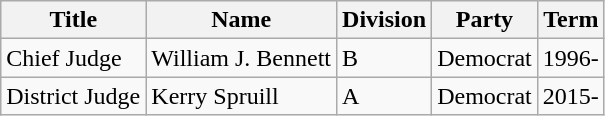<table class = "wikitable">
<tr>
<th>Title</th>
<th>Name</th>
<th>Division</th>
<th>Party</th>
<th>Term</th>
</tr>
<tr>
<td>Chief Judge</td>
<td>William J. Bennett</td>
<td>B</td>
<td>Democrat</td>
<td>1996-</td>
</tr>
<tr>
<td>District Judge</td>
<td>Kerry Spruill</td>
<td>A</td>
<td>Democrat</td>
<td>2015-</td>
</tr>
</table>
